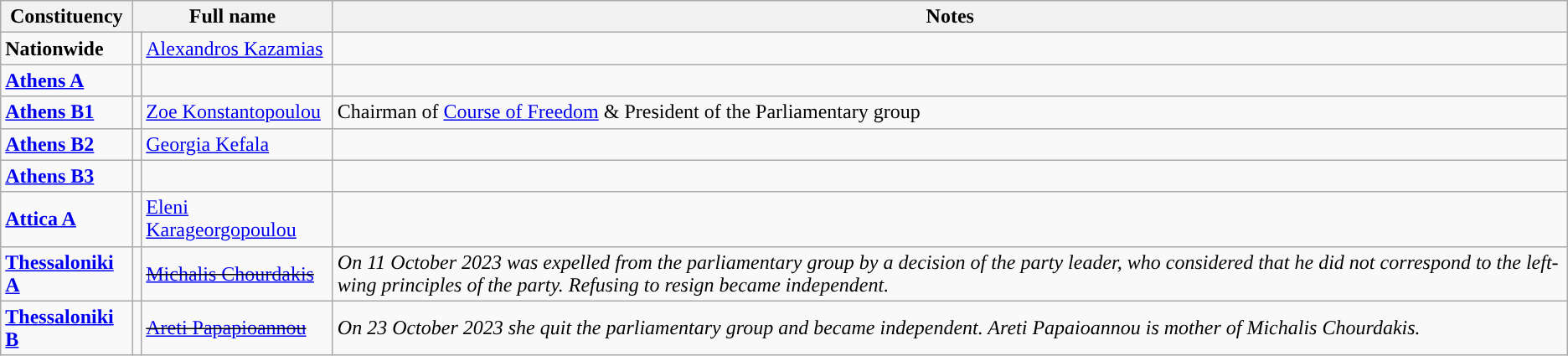<table class="wikitable">
<tr>
<th>Constituency</th>
<th colspan="2">Full name</th>
<th>Notes</th>
</tr>
<tr>
<td><strong>Nationwide</strong></td>
<td></td>
<td><a href='#'>Alexandros Kazamias</a></td>
<td></td>
</tr>
<tr>
<td><strong><a href='#'>Athens A</a></strong></td>
<td></td>
<td></td>
<td></td>
</tr>
<tr>
<td><strong><a href='#'>Athens B1</a></strong></td>
<td></td>
<td><a href='#'>Zoe Konstantopoulou</a></td>
<td>Chairman of <a href='#'>Course of Freedom</a> & President of the Parliamentary group</td>
</tr>
<tr>
<td><strong><a href='#'>Athens B2</a></strong></td>
<td></td>
<td><a href='#'>Georgia Kefala</a></td>
<td></td>
</tr>
<tr>
<td><strong><a href='#'>Athens B3</a></strong></td>
<td></td>
<td></td>
<td></td>
</tr>
<tr>
<td><a href='#'><strong>Attica A</strong></a></td>
<td></td>
<td><a href='#'>Eleni Karageorgopoulou</a></td>
<td></td>
</tr>
<tr>
<td><strong><a href='#'>Thessaloniki A</a></strong></td>
<td></td>
<td><s><a href='#'>Michalis Chourdakis</a></s></td>
<td><em>On 11 October 2023 was expelled from the parliamentary group by a decision of the party leader, who considered that he did not correspond to the left-wing principles of the party. Refusing to resign became independent.</em></td>
</tr>
<tr>
<td><strong><a href='#'>Thessaloniki B</a></strong></td>
<td></td>
<td><s><a href='#'>Areti Papapioannou</a></s></td>
<td><em>On 23 October 2023 she quit the parliamentary group and became independent. Areti Papaioannou is mother of Michalis Chourdakis.</em></td>
</tr>
</table>
